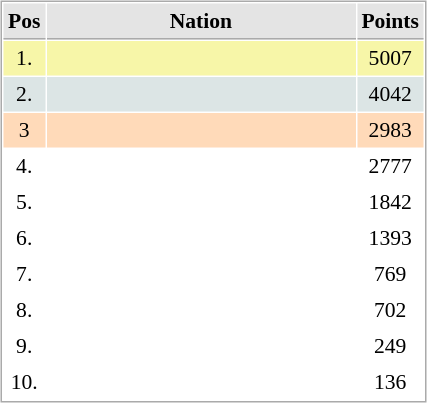<table border="0" cellspacing="10">
<tr>
<td><br><table cellspacing="1" cellpadding="3" style="border:1px solid #AAAAAA;font-size:90%">
<tr bgcolor="#E4E4E4">
<th style="border-bottom:1px solid #AAAAAA" width=10>Pos</th>
<th style="border-bottom:1px solid #AAAAAA" width=200>Nation</th>
<th style="border-bottom:1px solid #AAAAAA" width=20>Points</th>
</tr>
<tr bgcolor="#F7F6A8" align="center">
<td>1.</td>
<td align="left"></td>
<td>5007</td>
</tr>
<tr align="center" bgcolor="#DCE5E5">
<td>2.</td>
<td align="left"></td>
<td>4042</td>
</tr>
<tr align="center" bgcolor="#FFDAB9">
<td>3</td>
<td align="left"></td>
<td>2983</td>
</tr>
<tr align="center">
<td>4.</td>
<td align="left"></td>
<td>2777</td>
</tr>
<tr align="center">
<td>5.</td>
<td align="left"></td>
<td>1842</td>
</tr>
<tr align="center">
<td>6.</td>
<td align="left"></td>
<td>1393</td>
</tr>
<tr align="center">
<td>7.</td>
<td align="left"></td>
<td>769</td>
</tr>
<tr align="center">
<td>8.</td>
<td align="left"></td>
<td>702</td>
</tr>
<tr align="center">
<td>9.</td>
<td align="left"></td>
<td>249</td>
</tr>
<tr align="center">
<td>10.</td>
<td align="left"></td>
<td>136</td>
</tr>
</table>
</td>
</tr>
</table>
